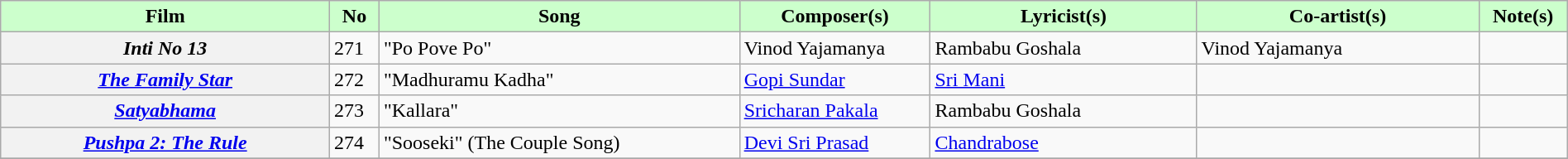<table class="wikitable plainrowheaders" width="100%" "textcolor:#000;">
<tr style="background:#cfc; text-align:center;">
<td scope="col" width="21%"><strong>Film</strong></td>
<td><strong>No</strong></td>
<td scope="col" width="23%"><strong>Song</strong></td>
<td><strong>Composer(s)</strong></td>
<td scope="col" width="17%"><strong>Lyricist(s)</strong></td>
<td scope="col" width="18%"><strong>Co-artist(s)</strong></td>
<td><strong>Note(s)</strong></td>
</tr>
<tr>
<th><em>Inti No 13</em></th>
<td>271</td>
<td>"Po Pove Po"</td>
<td>Vinod Yajamanya</td>
<td>Rambabu Goshala</td>
<td>Vinod Yajamanya</td>
<td></td>
</tr>
<tr>
<th><em><a href='#'>The Family Star</a></em></th>
<td>272</td>
<td>"Madhuramu Kadha"</td>
<td><a href='#'>Gopi Sundar</a></td>
<td><a href='#'>Sri Mani</a></td>
<td></td>
<td></td>
</tr>
<tr>
<th><em><a href='#'>Satyabhama</a></em></th>
<td>273</td>
<td>"Kallara"</td>
<td><a href='#'>Sricharan Pakala</a></td>
<td>Rambabu Goshala</td>
<td></td>
<td></td>
</tr>
<tr>
<th><em><a href='#'>Pushpa 2: The Rule</a></em></th>
<td>274</td>
<td>"Sooseki" (The Couple Song)</td>
<td><a href='#'>Devi Sri Prasad</a></td>
<td><a href='#'>Chandrabose</a></td>
<td></td>
<td></td>
</tr>
<tr>
</tr>
</table>
